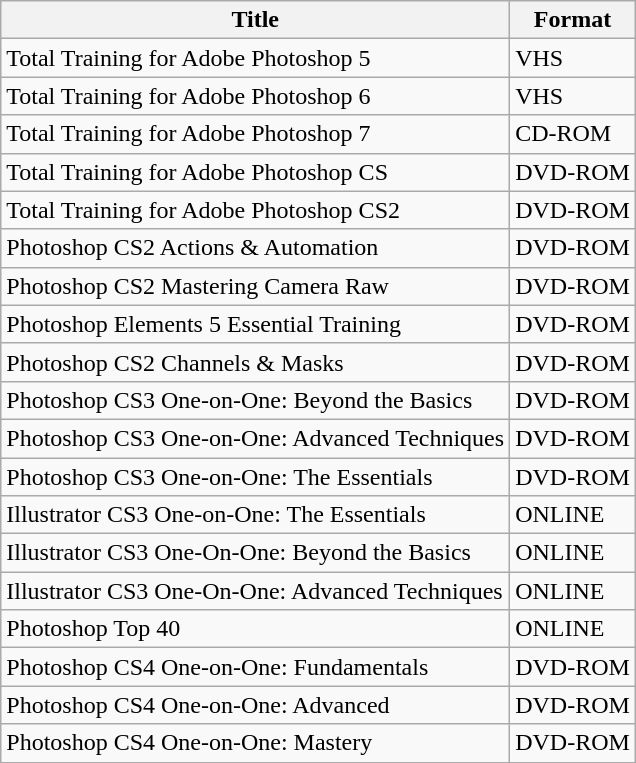<table class="wikitable">
<tr>
<th>Title</th>
<th>Format</th>
</tr>
<tr>
<td>Total Training for Adobe Photoshop 5</td>
<td>VHS</td>
</tr>
<tr>
<td>Total Training for Adobe Photoshop 6</td>
<td>VHS</td>
</tr>
<tr>
<td>Total Training for Adobe Photoshop 7</td>
<td>CD-ROM</td>
</tr>
<tr>
<td>Total Training for Adobe Photoshop CS</td>
<td>DVD-ROM</td>
</tr>
<tr>
<td>Total Training for Adobe Photoshop CS2</td>
<td>DVD-ROM</td>
</tr>
<tr>
<td>Photoshop CS2 Actions & Automation</td>
<td>DVD-ROM</td>
</tr>
<tr>
<td>Photoshop CS2 Mastering Camera Raw</td>
<td>DVD-ROM</td>
</tr>
<tr>
<td>Photoshop Elements 5 Essential Training</td>
<td>DVD-ROM</td>
</tr>
<tr>
<td>Photoshop CS2 Channels & Masks</td>
<td>DVD-ROM</td>
</tr>
<tr>
<td>Photoshop CS3 One-on-One: Beyond the Basics</td>
<td>DVD-ROM</td>
</tr>
<tr>
<td>Photoshop CS3 One-on-One: Advanced Techniques</td>
<td>DVD-ROM</td>
</tr>
<tr>
<td>Photoshop CS3 One-on-One: The Essentials</td>
<td>DVD-ROM</td>
</tr>
<tr>
<td>Illustrator CS3 One-on-One: The Essentials</td>
<td>ONLINE</td>
</tr>
<tr>
<td>Illustrator CS3 One-On-One: Beyond the Basics</td>
<td>ONLINE</td>
</tr>
<tr>
<td>Illustrator CS3 One-On-One: Advanced Techniques</td>
<td>ONLINE</td>
</tr>
<tr>
<td>Photoshop Top 40</td>
<td>ONLINE</td>
</tr>
<tr>
<td>Photoshop CS4 One-on-One: Fundamentals</td>
<td>DVD-ROM</td>
</tr>
<tr>
<td>Photoshop CS4 One-on-One: Advanced</td>
<td>DVD-ROM</td>
</tr>
<tr>
<td>Photoshop CS4 One-on-One: Mastery</td>
<td>DVD-ROM</td>
</tr>
</table>
